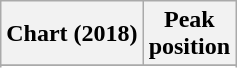<table class="wikitable sortable plainrowheaders" style="text-align:center">
<tr>
<th scope="col">Chart (2018)</th>
<th scope="col">Peak<br>position</th>
</tr>
<tr>
</tr>
<tr>
</tr>
<tr>
</tr>
<tr>
</tr>
<tr>
</tr>
</table>
